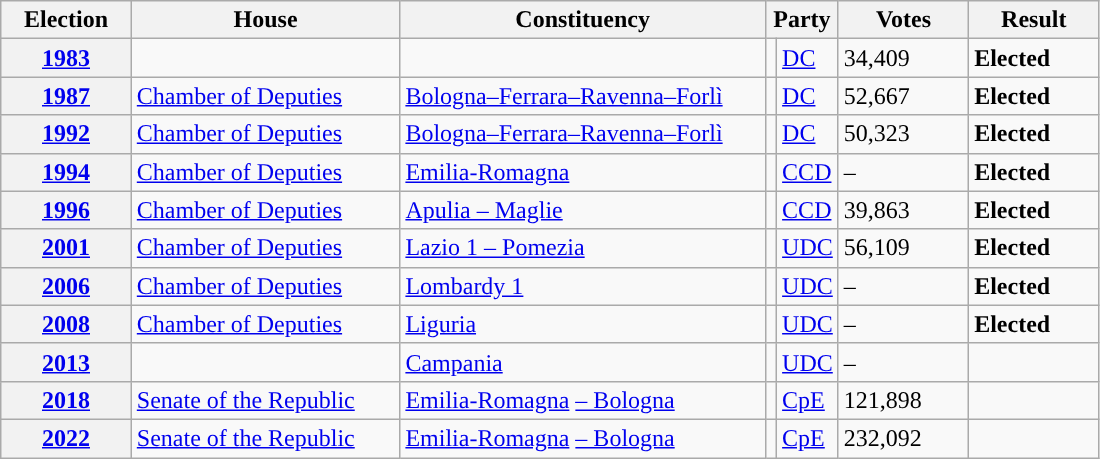<table class=wikitable style="width:58%; border:1px #AAAAFF solid">
<tr>
<th width=12%>Election</th>
<th width=25%>House</th>
<th width=34%>Constituency</th>
<th width=5% colspan="2">Party</th>
<th width=12%>Votes</th>
<th width=12%>Result</th>
</tr>
<tr>
<th><a href='#'>1983</a></th>
<td></td>
<td></td>
<td></td>
<td><a href='#'>DC</a></td>
<td>34,409</td>
<td> <strong>Elected</strong></td>
</tr>
<tr>
<th><a href='#'>1987</a></th>
<td><a href='#'>Chamber of Deputies</a></td>
<td><a href='#'>Bologna–Ferrara–Ravenna–Forlì</a></td>
<td></td>
<td><a href='#'>DC</a></td>
<td>52,667</td>
<td> <strong>Elected</strong></td>
</tr>
<tr>
<th><a href='#'>1992</a></th>
<td><a href='#'>Chamber of Deputies</a></td>
<td><a href='#'>Bologna–Ferrara–Ravenna–Forlì</a></td>
<td></td>
<td><a href='#'>DC</a></td>
<td>50,323</td>
<td> <strong>Elected</strong></td>
</tr>
<tr>
<th><a href='#'>1994</a></th>
<td><a href='#'>Chamber of Deputies</a></td>
<td><a href='#'>Emilia-Romagna</a></td>
<td></td>
<td><a href='#'>CCD</a></td>
<td>–</td>
<td> <strong>Elected</strong></td>
</tr>
<tr>
<th><a href='#'>1996</a></th>
<td><a href='#'>Chamber of Deputies</a></td>
<td><a href='#'>Apulia – Maglie</a></td>
<td></td>
<td><a href='#'>CCD</a></td>
<td>39,863</td>
<td> <strong>Elected</strong></td>
</tr>
<tr>
<th><a href='#'>2001</a></th>
<td><a href='#'>Chamber of Deputies</a></td>
<td><a href='#'>Lazio 1 – Pomezia</a></td>
<td></td>
<td><a href='#'>UDC</a></td>
<td>56,109</td>
<td> <strong>Elected</strong></td>
</tr>
<tr>
<th><a href='#'>2006</a></th>
<td><a href='#'>Chamber of Deputies</a></td>
<td><a href='#'>Lombardy 1</a></td>
<td></td>
<td><a href='#'>UDC</a></td>
<td>–</td>
<td> <strong>Elected</strong></td>
</tr>
<tr>
<th><a href='#'>2008</a></th>
<td><a href='#'>Chamber of Deputies</a></td>
<td><a href='#'>Liguria</a></td>
<td></td>
<td><a href='#'>UDC</a></td>
<td>–</td>
<td> <strong>Elected</strong></td>
</tr>
<tr>
<th><a href='#'>2013</a></th>
<td></td>
<td><a href='#'>Campania</a></td>
<td></td>
<td><a href='#'>UDC</a></td>
<td>–</td>
<td></td>
</tr>
<tr>
<th><a href='#'>2018</a></th>
<td><a href='#'>Senate of the Republic</a></td>
<td><a href='#'>Emilia-Romagna</a> <a href='#'>– Bologna</a></td>
<td></td>
<td><a href='#'>CpE</a></td>
<td>121,898</td>
<td></td>
</tr>
<tr>
<th><a href='#'>2022</a></th>
<td><a href='#'>Senate of the Republic</a></td>
<td><a href='#'>Emilia-Romagna</a> <a href='#'>– Bologna</a></td>
<td></td>
<td><a href='#'>CpE</a></td>
<td>232,092</td>
<td></td>
</tr>
</table>
